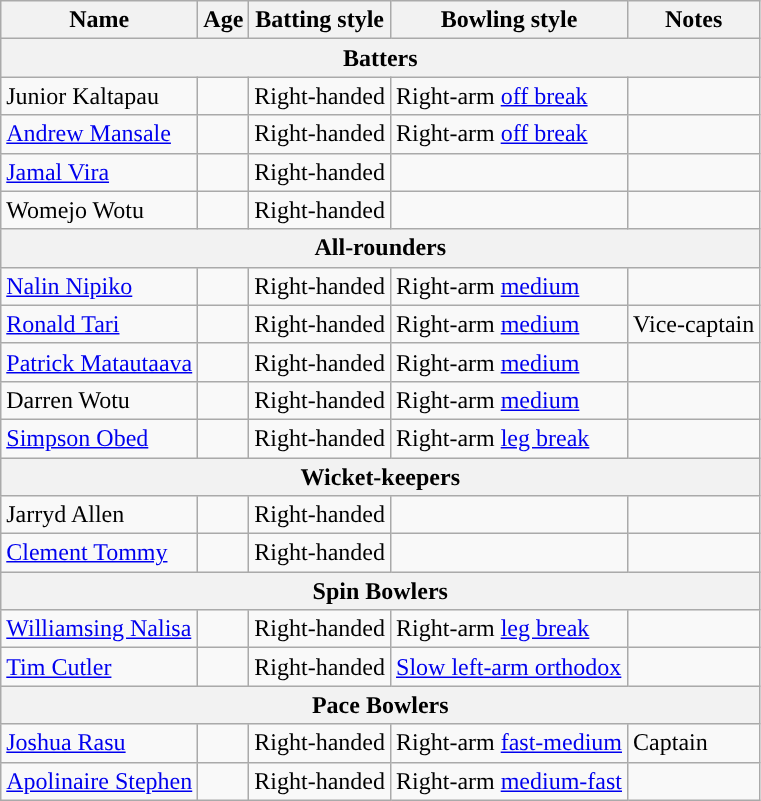<table class="wikitable">
<tr>
<th style="text-align:center;">Name</th>
<th style="text-align:center;">Age</th>
<th style="text-align:center;">Batting style</th>
<th style="text-align:center;">Bowling style</th>
<th style="text-align:center;">Notes</th>
</tr>
<tr>
<th colspan="5">Batters</th>
</tr>
<tr>
<td>Junior Kaltapau</td>
<td></td>
<td>Right-handed</td>
<td>Right-arm <a href='#'>off break</a></td>
<td></td>
</tr>
<tr>
<td><a href='#'>Andrew Mansale</a></td>
<td></td>
<td>Right-handed</td>
<td>Right-arm <a href='#'>off break</a></td>
<td></td>
</tr>
<tr>
<td><a href='#'>Jamal Vira</a></td>
<td></td>
<td>Right-handed</td>
<td></td>
<td></td>
</tr>
<tr>
<td>Womejo Wotu</td>
<td></td>
<td>Right-handed</td>
<td></td>
<td></td>
</tr>
<tr>
<th colspan="5">All-rounders</th>
</tr>
<tr>
<td><a href='#'>Nalin Nipiko</a></td>
<td></td>
<td>Right-handed</td>
<td>Right-arm <a href='#'>medium</a></td>
<td></td>
</tr>
<tr>
<td><a href='#'>Ronald Tari</a></td>
<td></td>
<td>Right-handed</td>
<td>Right-arm <a href='#'>medium</a></td>
<td>Vice-captain</td>
</tr>
<tr>
<td><a href='#'>Patrick Matautaava</a></td>
<td></td>
<td>Right-handed</td>
<td>Right-arm <a href='#'>medium</a></td>
<td></td>
</tr>
<tr>
<td>Darren Wotu</td>
<td></td>
<td>Right-handed</td>
<td>Right-arm <a href='#'>medium</a></td>
<td></td>
</tr>
<tr>
<td><a href='#'>Simpson Obed</a></td>
<td></td>
<td>Right-handed</td>
<td>Right-arm <a href='#'>leg break</a></td>
<td></td>
</tr>
<tr>
<th colspan="5">Wicket-keepers</th>
</tr>
<tr>
<td>Jarryd Allen</td>
<td></td>
<td>Right-handed</td>
<td></td>
<td></td>
</tr>
<tr>
<td><a href='#'>Clement Tommy</a></td>
<td></td>
<td>Right-handed</td>
<td></td>
<td></td>
</tr>
<tr>
<th colspan="5">Spin Bowlers</th>
</tr>
<tr>
<td><a href='#'>Williamsing Nalisa</a></td>
<td></td>
<td>Right-handed</td>
<td>Right-arm <a href='#'>leg break</a></td>
<td></td>
</tr>
<tr>
<td><a href='#'>Tim Cutler</a></td>
<td></td>
<td>Right-handed</td>
<td><a href='#'>Slow left-arm orthodox</a></td>
<td></td>
</tr>
<tr>
<th colspan="5">Pace Bowlers</th>
</tr>
<tr>
<td><a href='#'>Joshua Rasu</a></td>
<td></td>
<td>Right-handed</td>
<td>Right-arm <a href='#'>fast-medium</a></td>
<td>Captain</td>
</tr>
<tr>
<td><a href='#'>Apolinaire Stephen</a></td>
<td></td>
<td>Right-handed</td>
<td>Right-arm <a href='#'>medium-fast</a></td>
<td></td>
</tr>
</table>
